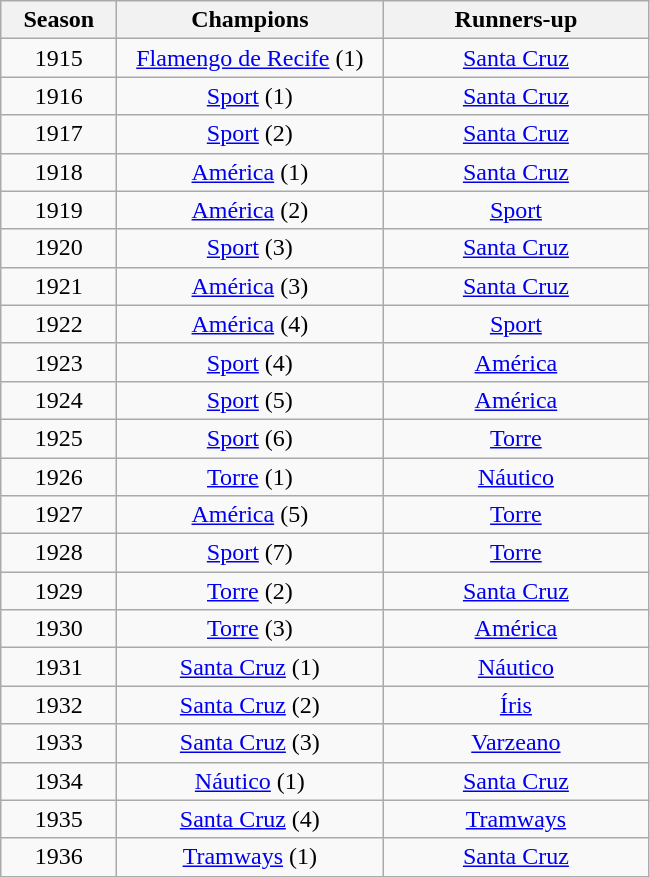<table class="wikitable" style="text-align:center; margin-left:1em;">
<tr>
<th style="width:70px">Season</th>
<th style="width:170px">Champions</th>
<th style="width:170px">Runners-up</th>
</tr>
<tr>
<td>1915</td>
<td><a href='#'>Flamengo de Recife</a> (1)</td>
<td><a href='#'>Santa Cruz</a></td>
</tr>
<tr>
<td>1916</td>
<td><a href='#'>Sport</a> (1)</td>
<td><a href='#'>Santa Cruz</a></td>
</tr>
<tr>
<td>1917</td>
<td><a href='#'>Sport</a> (2)</td>
<td><a href='#'>Santa Cruz</a></td>
</tr>
<tr>
<td>1918</td>
<td><a href='#'>América</a> (1)</td>
<td><a href='#'>Santa Cruz</a></td>
</tr>
<tr>
<td>1919</td>
<td><a href='#'>América</a> (2)</td>
<td><a href='#'>Sport</a></td>
</tr>
<tr>
<td>1920</td>
<td><a href='#'>Sport</a> (3)</td>
<td><a href='#'>Santa Cruz</a></td>
</tr>
<tr>
<td>1921</td>
<td><a href='#'>América</a> (3)</td>
<td><a href='#'>Santa Cruz</a></td>
</tr>
<tr>
<td>1922</td>
<td><a href='#'>América</a> (4)</td>
<td><a href='#'>Sport</a></td>
</tr>
<tr>
<td>1923</td>
<td><a href='#'>Sport</a> (4)</td>
<td><a href='#'>América</a></td>
</tr>
<tr>
<td>1924</td>
<td><a href='#'>Sport</a> (5)</td>
<td><a href='#'>América</a></td>
</tr>
<tr>
<td>1925</td>
<td><a href='#'>Sport</a> (6)</td>
<td><a href='#'>Torre</a></td>
</tr>
<tr>
<td>1926</td>
<td><a href='#'>Torre</a> (1)</td>
<td><a href='#'>Náutico</a></td>
</tr>
<tr>
<td>1927</td>
<td><a href='#'>América</a> (5)</td>
<td><a href='#'>Torre</a></td>
</tr>
<tr>
<td>1928</td>
<td><a href='#'>Sport</a> (7)</td>
<td><a href='#'>Torre</a></td>
</tr>
<tr>
<td>1929</td>
<td><a href='#'>Torre</a> (2)</td>
<td><a href='#'>Santa Cruz</a></td>
</tr>
<tr>
<td>1930</td>
<td><a href='#'>Torre</a> (3)</td>
<td><a href='#'>América</a></td>
</tr>
<tr>
<td>1931</td>
<td><a href='#'>Santa Cruz</a> (1)</td>
<td><a href='#'>Náutico</a></td>
</tr>
<tr>
<td>1932</td>
<td><a href='#'>Santa Cruz</a> (2)</td>
<td><a href='#'>Íris</a></td>
</tr>
<tr>
<td>1933</td>
<td><a href='#'>Santa Cruz</a> (3)</td>
<td><a href='#'>Varzeano</a></td>
</tr>
<tr>
<td>1934</td>
<td><a href='#'>Náutico</a> (1)</td>
<td><a href='#'>Santa Cruz</a></td>
</tr>
<tr>
<td>1935</td>
<td><a href='#'>Santa Cruz</a> (4)</td>
<td><a href='#'>Tramways</a></td>
</tr>
<tr>
<td>1936</td>
<td><a href='#'>Tramways</a> (1)</td>
<td><a href='#'>Santa Cruz</a></td>
</tr>
</table>
